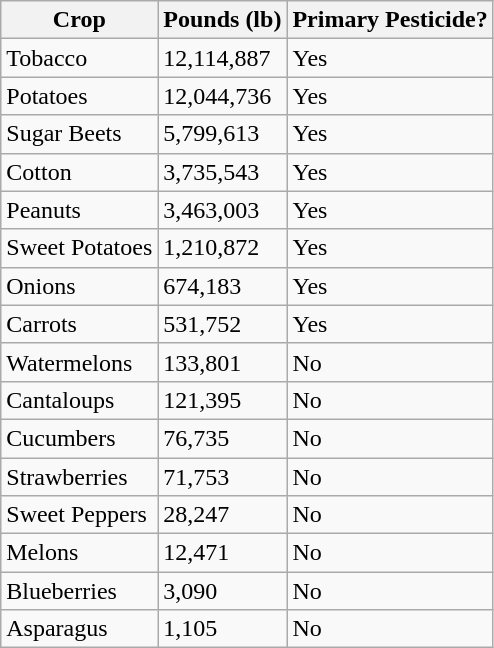<table class="wikitable">
<tr>
<th>Crop</th>
<th>Pounds (lb)</th>
<th>Primary Pesticide?</th>
</tr>
<tr>
<td>Tobacco</td>
<td>12,114,887</td>
<td>Yes</td>
</tr>
<tr>
<td>Potatoes</td>
<td>12,044,736</td>
<td>Yes</td>
</tr>
<tr>
<td>Sugar Beets</td>
<td>5,799,613</td>
<td>Yes</td>
</tr>
<tr>
<td>Cotton</td>
<td>3,735,543</td>
<td>Yes</td>
</tr>
<tr>
<td>Peanuts</td>
<td>3,463,003</td>
<td>Yes</td>
</tr>
<tr>
<td>Sweet Potatoes</td>
<td>1,210,872</td>
<td>Yes</td>
</tr>
<tr>
<td>Onions</td>
<td>674,183</td>
<td>Yes</td>
</tr>
<tr>
<td>Carrots</td>
<td>531,752</td>
<td>Yes</td>
</tr>
<tr>
<td>Watermelons</td>
<td>133,801</td>
<td>No</td>
</tr>
<tr>
<td>Cantaloups</td>
<td>121,395</td>
<td>No</td>
</tr>
<tr>
<td>Cucumbers</td>
<td>76,735</td>
<td>No</td>
</tr>
<tr>
<td>Strawberries</td>
<td>71,753</td>
<td>No</td>
</tr>
<tr>
<td>Sweet Peppers</td>
<td>28,247</td>
<td>No</td>
</tr>
<tr>
<td>Melons</td>
<td>12,471</td>
<td>No</td>
</tr>
<tr>
<td>Blueberries</td>
<td>3,090</td>
<td>No</td>
</tr>
<tr>
<td>Asparagus</td>
<td>1,105</td>
<td>No</td>
</tr>
</table>
